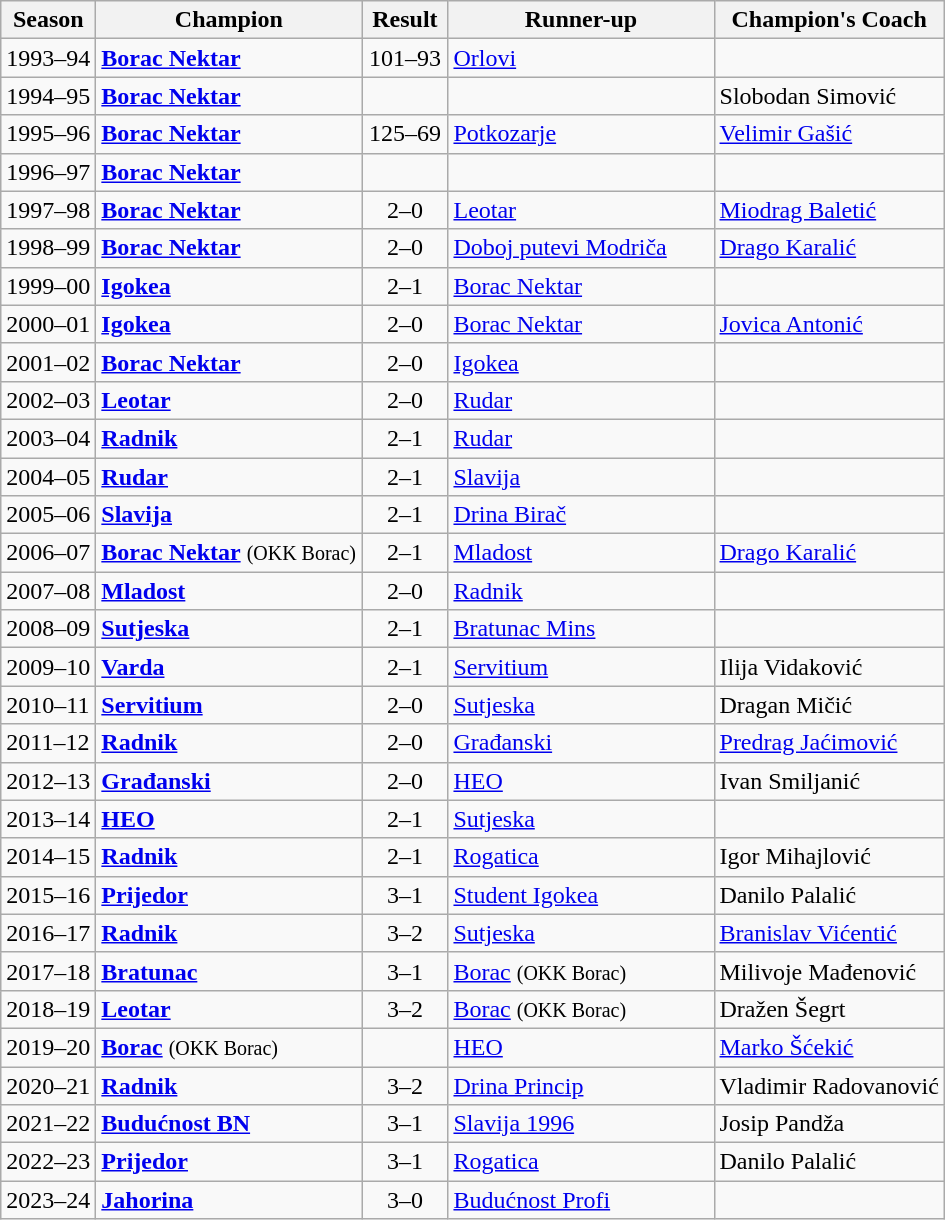<table class="wikitable" style="text-align:left; ">
<tr>
<th>Season</th>
<th width=170>Champion</th>
<th width=50>Result</th>
<th width=170>Runner-up</th>
<th>Champion's Coach</th>
</tr>
<tr>
<td>1993–94</td>
<td><strong><a href='#'>Borac Nektar</a></strong></td>
<td style="text-align:center; ">101–93</td>
<td><a href='#'>Orlovi</a></td>
<td></td>
</tr>
<tr>
<td>1994–95</td>
<td><strong><a href='#'>Borac Nektar</a></strong></td>
<td></td>
<td></td>
<td> Slobodan Simović</td>
</tr>
<tr>
<td>1995–96</td>
<td><strong><a href='#'>Borac Nektar</a></strong></td>
<td style="text-align:center; ">125–69</td>
<td><a href='#'>Potkozarje</a></td>
<td> <a href='#'>Velimir Gašić</a></td>
</tr>
<tr>
<td>1996–97</td>
<td><strong><a href='#'>Borac Nektar</a></strong></td>
<td></td>
<td></td>
<td></td>
</tr>
<tr>
<td>1997–98</td>
<td><strong><a href='#'>Borac Nektar</a></strong></td>
<td style="text-align:center; ">2–0</td>
<td><a href='#'>Leotar</a></td>
<td> <a href='#'>Miodrag Baletić</a></td>
</tr>
<tr>
<td>1998–99</td>
<td><strong><a href='#'>Borac Nektar</a></strong></td>
<td style="text-align:center; ">2–0</td>
<td><a href='#'>Doboj putevi Modriča</a></td>
<td> <a href='#'>Drago Karalić</a></td>
</tr>
<tr>
<td>1999–00</td>
<td><strong><a href='#'>Igokea</a></strong></td>
<td style="text-align:center; ">2–1</td>
<td><a href='#'>Borac Nektar</a></td>
<td></td>
</tr>
<tr>
<td>2000–01</td>
<td><strong><a href='#'>Igokea</a></strong></td>
<td style="text-align:center; ">2–0</td>
<td><a href='#'>Borac Nektar</a></td>
<td> <a href='#'>Jovica Antonić</a></td>
</tr>
<tr>
<td>2001–02</td>
<td><strong><a href='#'>Borac Nektar</a></strong></td>
<td style="text-align:center; ">2–0</td>
<td><a href='#'>Igokea</a></td>
<td></td>
</tr>
<tr>
<td>2002–03</td>
<td><strong><a href='#'>Leotar</a></strong></td>
<td style="text-align:center; ">2–0</td>
<td><a href='#'>Rudar</a></td>
<td></td>
</tr>
<tr>
<td>2003–04</td>
<td><strong><a href='#'>Radnik</a></strong></td>
<td style="text-align:center; ">2–1</td>
<td><a href='#'>Rudar</a></td>
<td></td>
</tr>
<tr>
<td>2004–05</td>
<td><strong><a href='#'>Rudar</a></strong></td>
<td style="text-align:center; ">2–1</td>
<td><a href='#'>Slavija</a></td>
<td></td>
</tr>
<tr>
<td>2005–06</td>
<td><strong><a href='#'>Slavija</a></strong></td>
<td style="text-align:center; ">2–1</td>
<td><a href='#'>Drina Birač</a></td>
<td></td>
</tr>
<tr>
<td>2006–07</td>
<td><strong><a href='#'>Borac Nektar</a></strong> <small>(OKK Borac)</small></td>
<td style="text-align:center; ">2–1</td>
<td><a href='#'>Mladost</a></td>
<td> <a href='#'>Drago Karalić</a></td>
</tr>
<tr>
<td>2007–08</td>
<td><strong><a href='#'>Mladost</a></strong></td>
<td style="text-align:center; ">2–0</td>
<td><a href='#'>Radnik</a></td>
<td></td>
</tr>
<tr>
<td>2008–09</td>
<td><strong><a href='#'>Sutjeska</a></strong></td>
<td style="text-align:center; ">2–1</td>
<td><a href='#'>Bratunac Mins</a></td>
<td></td>
</tr>
<tr>
<td>2009–10</td>
<td><strong><a href='#'>Varda</a></strong></td>
<td style="text-align:center; ">2–1</td>
<td><a href='#'>Servitium</a></td>
<td> Ilija Vidaković</td>
</tr>
<tr>
<td>2010–11</td>
<td><strong><a href='#'>Servitium</a></strong></td>
<td style="text-align:center; ">2–0</td>
<td><a href='#'>Sutjeska</a></td>
<td> Dragan Mičić</td>
</tr>
<tr>
<td>2011–12</td>
<td><strong><a href='#'>Radnik</a></strong></td>
<td style="text-align:center; ">2–0</td>
<td><a href='#'>Građanski</a></td>
<td> <a href='#'>Predrag Jaćimović</a></td>
</tr>
<tr>
<td>2012–13</td>
<td><strong><a href='#'>Građanski</a></strong></td>
<td style="text-align:center; ">2–0</td>
<td><a href='#'>HEO</a></td>
<td> Ivan Smiljanić</td>
</tr>
<tr>
<td>2013–14</td>
<td><strong><a href='#'>HEO</a></strong></td>
<td style="text-align:center; ">2–1</td>
<td><a href='#'>Sutjeska</a></td>
<td></td>
</tr>
<tr>
<td>2014–15</td>
<td><strong><a href='#'>Radnik</a></strong></td>
<td style="text-align:center; ">2–1</td>
<td><a href='#'>Rogatica</a></td>
<td> Igor Mihajlović</td>
</tr>
<tr>
<td>2015–16</td>
<td><strong><a href='#'>Prijedor</a></strong></td>
<td style="text-align:center; ">3–1</td>
<td><a href='#'>Student Igokea</a></td>
<td> Danilo Palalić</td>
</tr>
<tr>
<td>2016–17</td>
<td><strong><a href='#'>Radnik</a></strong></td>
<td style="text-align:center; ">3–2</td>
<td><a href='#'>Sutjeska</a></td>
<td> <a href='#'>Branislav Vićentić</a></td>
</tr>
<tr>
<td>2017–18</td>
<td><strong><a href='#'>Bratunac</a></strong></td>
<td style="text-align:center; ">3–1</td>
<td><a href='#'>Borac</a> <small>(OKK Borac)</small></td>
<td> Milivoje Mađenović</td>
</tr>
<tr>
<td>2018–19</td>
<td><strong><a href='#'>Leotar</a></strong></td>
<td style="text-align:center; ">3–2</td>
<td><a href='#'>Borac</a> <small>(OKK Borac)</small></td>
<td> Dražen Šegrt</td>
</tr>
<tr>
<td>2019–20</td>
<td><strong><a href='#'>Borac</a></strong> <small>(OKK Borac)</small></td>
<td></td>
<td><a href='#'>HEO</a></td>
<td> <a href='#'>Marko Šćekić</a></td>
</tr>
<tr>
<td>2020–21</td>
<td><strong><a href='#'>Radnik</a></strong></td>
<td style="text-align:center; ">3–2</td>
<td><a href='#'>Drina Princip</a></td>
<td> Vladimir Radovanović</td>
</tr>
<tr>
<td>2021–22</td>
<td><strong><a href='#'>Budućnost BN</a></strong></td>
<td style="text-align:center; ">3–1</td>
<td><a href='#'>Slavija 1996</a></td>
<td> Josip Pandža</td>
</tr>
<tr>
<td>2022–23</td>
<td><strong><a href='#'>Prijedor</a></strong></td>
<td style="text-align:center; ">3–1</td>
<td><a href='#'>Rogatica</a></td>
<td> Danilo Palalić</td>
</tr>
<tr>
<td>2023–24</td>
<td><strong><a href='#'>Jahorina</a></strong></td>
<td style="text-align:center; ">3–0</td>
<td><a href='#'>Budućnost Profi</a></td>
<td></td>
</tr>
</table>
